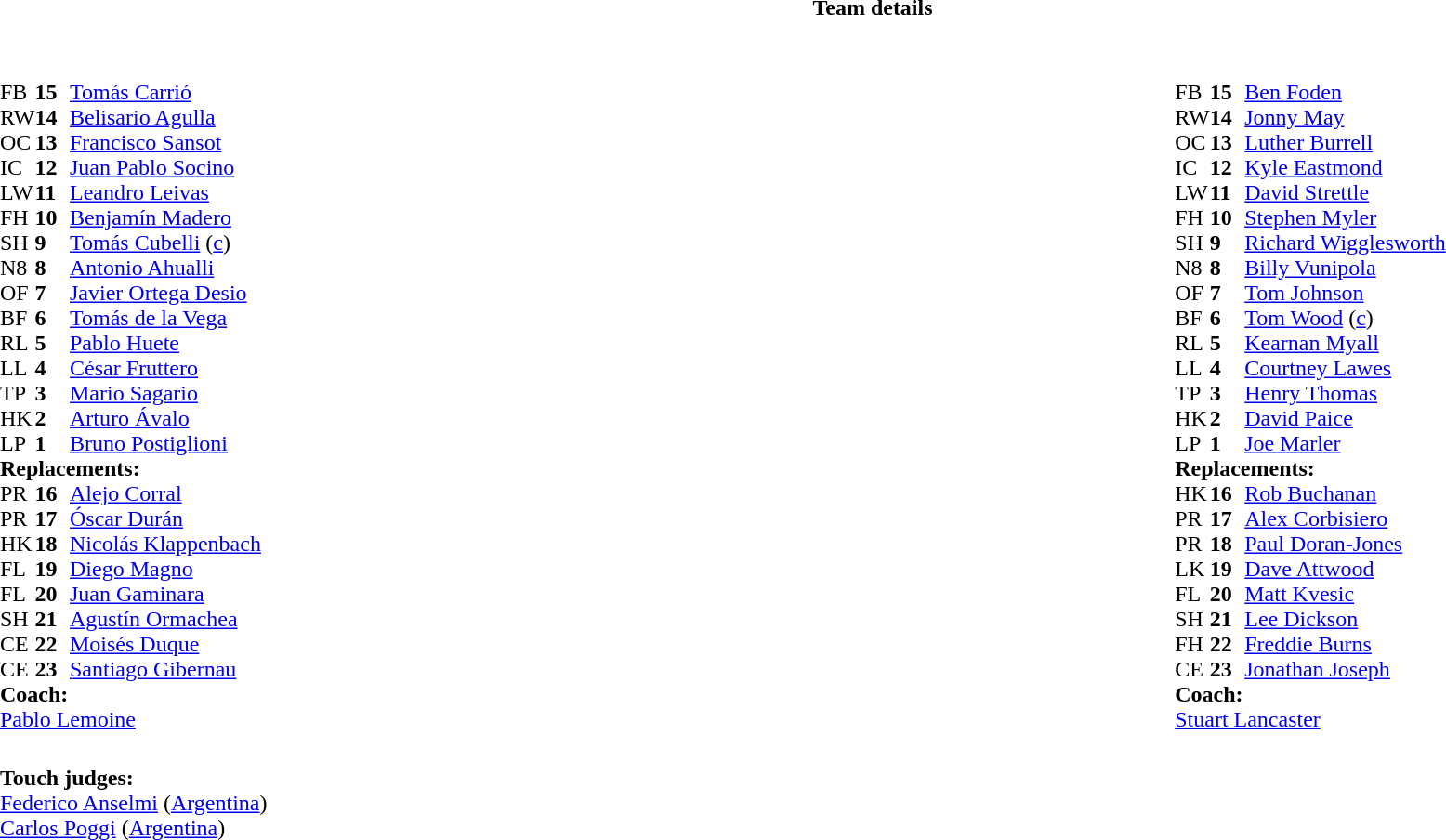<table border="0" width="100%" class="collapsible collapsed">
<tr>
<th>Team details</th>
</tr>
<tr>
<td><br><table style="width:100%;">
<tr>
<td style="vertical-align:top; width:50%"><br><table cellspacing="0" cellpadding="0">
<tr>
<th width="25"></th>
<th width="25"></th>
</tr>
<tr>
<td>FB</td>
<td><strong>15</strong></td>
<td> <a href='#'>Tomás Carrió</a></td>
</tr>
<tr>
<td>RW</td>
<td><strong>14</strong></td>
<td> <a href='#'>Belisario Agulla</a></td>
</tr>
<tr>
<td>OC</td>
<td><strong>13</strong></td>
<td> <a href='#'>Francisco Sansot</a></td>
<td></td>
<td></td>
</tr>
<tr>
<td>IC</td>
<td><strong>12</strong></td>
<td> <a href='#'>Juan Pablo Socino</a></td>
</tr>
<tr>
<td>LW</td>
<td><strong>11</strong></td>
<td> <a href='#'>Leandro Leivas</a></td>
<td></td>
<td></td>
</tr>
<tr>
<td>FH</td>
<td><strong>10</strong></td>
<td> <a href='#'>Benjamín Madero</a></td>
</tr>
<tr>
<td>SH</td>
<td><strong>9</strong></td>
<td> <a href='#'>Tomás Cubelli</a> (<a href='#'>c</a>)</td>
<td></td>
<td></td>
</tr>
<tr>
<td>N8</td>
<td><strong>8</strong></td>
<td> <a href='#'>Antonio Ahualli</a></td>
<td></td>
<td></td>
</tr>
<tr>
<td>OF</td>
<td><strong>7</strong></td>
<td> <a href='#'>Javier Ortega Desio</a></td>
</tr>
<tr>
<td>BF</td>
<td><strong>6</strong></td>
<td> <a href='#'>Tomás de la Vega</a></td>
</tr>
<tr>
<td>RL</td>
<td><strong>5</strong></td>
<td> <a href='#'>Pablo Huete</a></td>
<td></td>
<td></td>
<td></td>
<td></td>
</tr>
<tr>
<td>LL</td>
<td><strong>4</strong></td>
<td> <a href='#'>César Fruttero</a></td>
<td></td>
<td></td>
</tr>
<tr>
<td>TP</td>
<td><strong>3</strong></td>
<td> <a href='#'>Mario Sagario</a></td>
<td></td>
<td></td>
<td></td>
<td></td>
</tr>
<tr>
<td>HK</td>
<td><strong>2</strong></td>
<td> <a href='#'>Arturo Ávalo</a></td>
<td></td>
<td></td>
</tr>
<tr>
<td>LP</td>
<td><strong>1</strong></td>
<td> <a href='#'>Bruno Postiglioni</a></td>
<td></td>
<td></td>
</tr>
<tr>
<td colspan=3><strong>Replacements:</strong></td>
</tr>
<tr>
<td>PR</td>
<td><strong>16</strong></td>
<td> <a href='#'>Alejo Corral</a></td>
<td></td>
<td></td>
</tr>
<tr>
<td>PR</td>
<td><strong>17</strong></td>
<td> <a href='#'>Óscar Durán</a></td>
<td></td>
<td></td>
</tr>
<tr>
<td>HK</td>
<td><strong>18</strong></td>
<td> <a href='#'>Nicolás Klappenbach</a></td>
<td></td>
<td></td>
</tr>
<tr>
<td>FL</td>
<td><strong>19</strong></td>
<td> <a href='#'>Diego Magno</a></td>
<td></td>
<td></td>
</tr>
<tr>
<td>FL</td>
<td><strong>20</strong></td>
<td> <a href='#'>Juan Gaminara</a></td>
<td></td>
<td></td>
</tr>
<tr>
<td>SH</td>
<td><strong>21</strong></td>
<td> <a href='#'>Agustín Ormachea</a></td>
<td></td>
<td></td>
</tr>
<tr>
<td>CE</td>
<td><strong>22</strong></td>
<td> <a href='#'>Moisés Duque</a></td>
<td></td>
<td></td>
</tr>
<tr>
<td>CE</td>
<td><strong>23</strong></td>
<td> <a href='#'>Santiago Gibernau</a></td>
<td></td>
<td></td>
</tr>
<tr>
<td colspan=3><strong>Coach:</strong></td>
</tr>
<tr>
<td colspan="4"> <a href='#'>Pablo Lemoine</a></td>
</tr>
</table>
</td>
<td style="vertical-align:top; width:50%"><br><table cellspacing="0" cellpadding="0" style="margin:auto">
<tr>
<th width="25"></th>
<th width="25"></th>
</tr>
<tr>
<td>FB</td>
<td><strong>15</strong></td>
<td><a href='#'>Ben Foden</a></td>
</tr>
<tr>
<td>RW</td>
<td><strong>14</strong></td>
<td><a href='#'>Jonny May</a></td>
<td></td>
</tr>
<tr>
<td>OC</td>
<td><strong>13</strong></td>
<td><a href='#'>Luther Burrell</a></td>
</tr>
<tr>
<td>IC</td>
<td><strong>12</strong></td>
<td><a href='#'>Kyle Eastmond</a></td>
<td></td>
<td></td>
</tr>
<tr>
<td>LW</td>
<td><strong>11</strong></td>
<td><a href='#'>David Strettle</a></td>
</tr>
<tr>
<td>FH</td>
<td><strong>10</strong></td>
<td><a href='#'>Stephen Myler</a></td>
</tr>
<tr>
<td>SH</td>
<td><strong>9</strong></td>
<td><a href='#'>Richard Wigglesworth</a></td>
<td></td>
<td></td>
</tr>
<tr>
<td>N8</td>
<td><strong>8</strong></td>
<td><a href='#'>Billy Vunipola</a></td>
<td></td>
<td></td>
<td></td>
</tr>
<tr>
<td>OF</td>
<td><strong>7</strong></td>
<td><a href='#'>Tom Johnson</a></td>
</tr>
<tr>
<td>BF</td>
<td><strong>6</strong></td>
<td><a href='#'>Tom Wood</a> (<a href='#'>c</a>)</td>
<td></td>
<td></td>
</tr>
<tr>
<td>RL</td>
<td><strong>5</strong></td>
<td><a href='#'>Kearnan Myall</a></td>
</tr>
<tr>
<td>LL</td>
<td><strong>4</strong></td>
<td><a href='#'>Courtney Lawes</a></td>
<td></td>
<td></td>
</tr>
<tr>
<td>TP</td>
<td><strong>3</strong></td>
<td><a href='#'>Henry Thomas</a></td>
<td></td>
<td></td>
</tr>
<tr>
<td>HK</td>
<td><strong>2</strong></td>
<td><a href='#'>David Paice</a></td>
<td></td>
<td></td>
</tr>
<tr>
<td>LP</td>
<td><strong>1</strong></td>
<td><a href='#'>Joe Marler</a></td>
<td></td>
<td></td>
<td></td>
</tr>
<tr>
<td colspan=3><strong>Replacements:</strong></td>
</tr>
<tr>
<td>HK</td>
<td><strong>16</strong></td>
<td><a href='#'>Rob Buchanan</a></td>
<td></td>
<td></td>
</tr>
<tr>
<td>PR</td>
<td><strong>17</strong></td>
<td><a href='#'>Alex Corbisiero</a></td>
<td></td>
<td></td>
</tr>
<tr>
<td>PR</td>
<td><strong>18</strong></td>
<td><a href='#'>Paul Doran-Jones</a></td>
<td></td>
<td></td>
</tr>
<tr>
<td>LK</td>
<td><strong>19</strong></td>
<td><a href='#'>Dave Attwood</a></td>
<td></td>
<td></td>
</tr>
<tr>
<td>FL</td>
<td><strong>20</strong></td>
<td><a href='#'>Matt Kvesic</a></td>
<td></td>
<td></td>
</tr>
<tr>
<td>SH</td>
<td><strong>21</strong></td>
<td><a href='#'>Lee Dickson</a></td>
<td></td>
<td></td>
</tr>
<tr>
<td>FH</td>
<td><strong>22</strong></td>
<td><a href='#'>Freddie Burns</a></td>
</tr>
<tr>
<td>CE</td>
<td><strong>23</strong></td>
<td><a href='#'>Jonathan Joseph</a></td>
<td></td>
<td></td>
</tr>
<tr>
<td colspan=3><strong>Coach:</strong></td>
</tr>
<tr>
<td colspan="4"> <a href='#'>Stuart Lancaster</a></td>
</tr>
</table>
</td>
</tr>
</table>
<table style="width:100%">
<tr>
<td><br><strong>Touch judges:</strong>
<br><a href='#'>Federico Anselmi</a> (<a href='#'>Argentina</a>)
<br><a href='#'>Carlos Poggi</a> (<a href='#'>Argentina</a>)</td>
</tr>
</table>
</td>
</tr>
</table>
